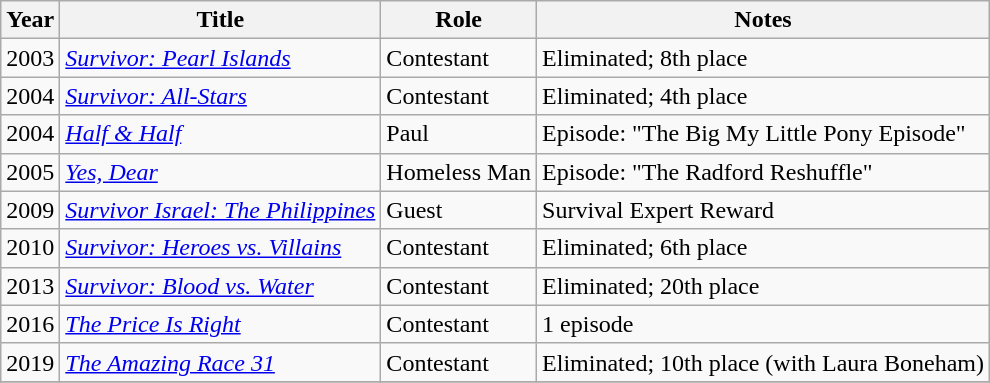<table class="wikitable sortable">
<tr>
<th>Year</th>
<th>Title</th>
<th>Role</th>
<th class="unsortable">Notes</th>
</tr>
<tr>
<td>2003</td>
<td><em><a href='#'>Survivor: Pearl Islands</a></em></td>
<td>Contestant</td>
<td>Eliminated; 8th place</td>
</tr>
<tr>
<td>2004</td>
<td><em><a href='#'>Survivor: All-Stars</a></em></td>
<td>Contestant</td>
<td>Eliminated; 4th place</td>
</tr>
<tr>
<td>2004</td>
<td><em><a href='#'>Half & Half</a></em></td>
<td>Paul</td>
<td>Episode: "The Big My Little Pony Episode"</td>
</tr>
<tr>
<td>2005</td>
<td><em><a href='#'>Yes, Dear</a></em></td>
<td>Homeless Man</td>
<td>Episode: "The Radford Reshuffle"</td>
</tr>
<tr>
<td>2009</td>
<td><em><a href='#'>Survivor Israel: The Philippines</a></em></td>
<td>Guest</td>
<td>Survival Expert Reward</td>
</tr>
<tr>
<td>2010</td>
<td><em><a href='#'>Survivor: Heroes vs. Villains</a></em></td>
<td>Contestant</td>
<td>Eliminated; 6th place</td>
</tr>
<tr>
<td>2013</td>
<td><em><a href='#'>Survivor: Blood vs. Water</a></em></td>
<td>Contestant</td>
<td>Eliminated; 20th place</td>
</tr>
<tr>
<td>2016</td>
<td><em><a href='#'>The Price Is Right</a></em></td>
<td>Contestant</td>
<td>1 episode</td>
</tr>
<tr>
<td>2019</td>
<td><em><a href='#'>The Amazing Race 31</a></em></td>
<td>Contestant</td>
<td>Eliminated; 10th place (with Laura Boneham)</td>
</tr>
<tr>
</tr>
</table>
